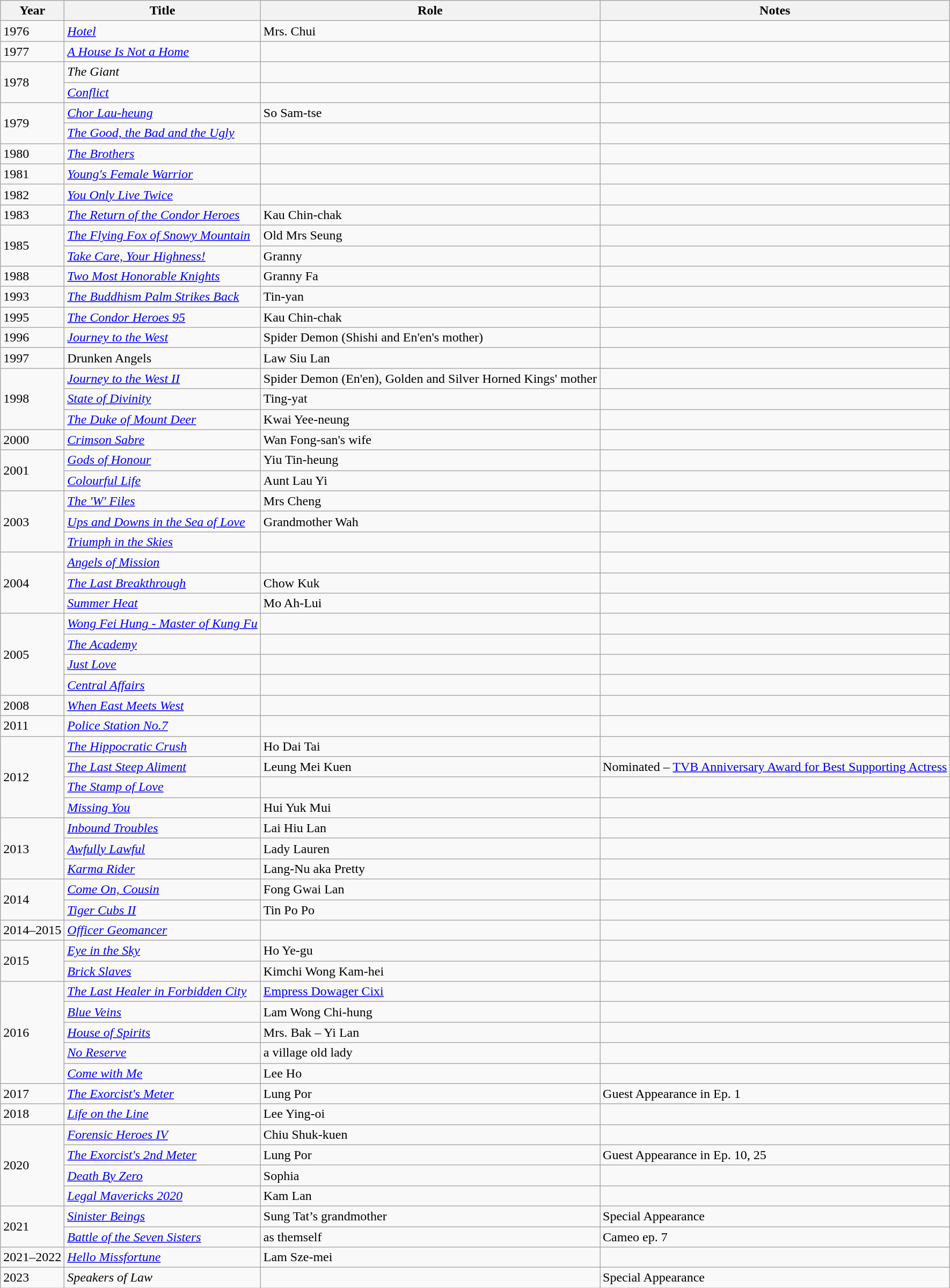<table class="wikitable sortable">
<tr>
<th>Year</th>
<th>Title</th>
<th>Role</th>
<th class="unsortable">Notes</th>
</tr>
<tr>
<td>1976</td>
<td><em><a href='#'>Hotel</a></em></td>
<td>Mrs. Chui</td>
<td></td>
</tr>
<tr>
<td>1977</td>
<td><em><a href='#'>A House Is Not a Home</a></em></td>
<td></td>
<td></td>
</tr>
<tr>
<td rowspan="2">1978</td>
<td><em>The Giant</em></td>
<td></td>
<td></td>
</tr>
<tr>
<td><em><a href='#'>Conflict</a></em></td>
<td></td>
<td></td>
</tr>
<tr>
<td rowspan="2">1979</td>
<td><em><a href='#'>Chor Lau-heung</a></em></td>
<td>So Sam-tse</td>
<td></td>
</tr>
<tr>
<td><em><a href='#'>The Good, the Bad and the Ugly</a></em></td>
<td></td>
<td></td>
</tr>
<tr>
<td>1980</td>
<td><em><a href='#'>The Brothers</a></em></td>
<td></td>
<td></td>
</tr>
<tr>
<td>1981</td>
<td><em><a href='#'>Young's Female Warrior</a></em></td>
<td></td>
<td></td>
</tr>
<tr>
<td>1982</td>
<td><em><a href='#'>You Only Live Twice</a></em></td>
<td></td>
<td></td>
</tr>
<tr>
<td>1983</td>
<td><em><a href='#'>The Return of the Condor Heroes</a></em></td>
<td>Kau Chin-chak</td>
<td></td>
</tr>
<tr>
<td rowspan="2">1985</td>
<td><em><a href='#'>The Flying Fox of Snowy Mountain</a></em></td>
<td>Old Mrs Seung</td>
<td></td>
</tr>
<tr>
<td><em><a href='#'>Take Care, Your Highness!</a></em></td>
<td>Granny</td>
<td></td>
</tr>
<tr>
<td>1988</td>
<td><em><a href='#'>Two Most Honorable Knights</a></em></td>
<td>Granny Fa</td>
<td></td>
</tr>
<tr>
<td>1993</td>
<td><em><a href='#'>The Buddhism Palm Strikes Back</a></em></td>
<td>Tin-yan</td>
<td></td>
</tr>
<tr>
<td>1995</td>
<td><em><a href='#'>The Condor Heroes 95</a></em></td>
<td>Kau Chin-chak</td>
<td></td>
</tr>
<tr>
<td>1996</td>
<td><em><a href='#'>Journey to the West</a></em></td>
<td>Spider Demon (Shishi and En'en's mother)</td>
<td></td>
</tr>
<tr>
<td>1997</td>
<td>Drunken Angels</td>
<td>Law Siu Lan</td>
<td></td>
</tr>
<tr>
<td rowspan="3">1998</td>
<td><em><a href='#'>Journey to the West II</a></em></td>
<td>Spider Demon (En'en), Golden and Silver Horned Kings' mother</td>
<td></td>
</tr>
<tr>
<td><em><a href='#'>State of Divinity</a></em></td>
<td>Ting-yat</td>
<td></td>
</tr>
<tr>
<td><em><a href='#'>The Duke of Mount Deer</a></em></td>
<td>Kwai Yee-neung</td>
<td></td>
</tr>
<tr>
<td>2000</td>
<td><em><a href='#'>Crimson Sabre</a></em></td>
<td>Wan Fong-san's wife</td>
<td></td>
</tr>
<tr>
<td rowspan="2">2001</td>
<td><em><a href='#'>Gods of Honour</a></em></td>
<td>Yiu Tin-heung</td>
<td></td>
</tr>
<tr>
<td><em><a href='#'>Colourful Life</a></em></td>
<td>Aunt Lau Yi</td>
<td></td>
</tr>
<tr>
<td rowspan="3">2003</td>
<td><em><a href='#'>The 'W' Files</a></em></td>
<td>Mrs Cheng</td>
<td></td>
</tr>
<tr>
<td><em><a href='#'>Ups and Downs in the Sea of Love</a></em></td>
<td>Grandmother Wah</td>
<td></td>
</tr>
<tr>
<td><em><a href='#'>Triumph in the Skies</a></em></td>
<td></td>
<td></td>
</tr>
<tr>
<td rowspan="3">2004</td>
<td><em><a href='#'>Angels of Mission</a></em></td>
<td></td>
<td></td>
</tr>
<tr>
<td><em><a href='#'>The Last Breakthrough</a></em></td>
<td>Chow Kuk</td>
<td></td>
</tr>
<tr>
<td><em><a href='#'>Summer Heat</a></em></td>
<td>Mo Ah-Lui</td>
<td></td>
</tr>
<tr>
<td rowspan="4">2005</td>
<td><em><a href='#'>Wong Fei Hung - Master of Kung Fu</a></em></td>
<td></td>
<td></td>
</tr>
<tr>
<td><em><a href='#'>The Academy</a></em></td>
<td></td>
<td></td>
</tr>
<tr>
<td><em><a href='#'>Just Love</a></em></td>
<td></td>
<td></td>
</tr>
<tr>
<td><em><a href='#'>Central Affairs</a></em></td>
<td></td>
<td></td>
</tr>
<tr>
<td>2008</td>
<td><em><a href='#'>When East Meets West</a></em></td>
<td></td>
<td></td>
</tr>
<tr>
<td>2011</td>
<td><em><a href='#'>Police Station No.7</a></em></td>
<td></td>
<td></td>
</tr>
<tr>
<td rowspan="4">2012</td>
<td><em><a href='#'>The Hippocratic Crush</a></em></td>
<td>Ho Dai Tai</td>
<td></td>
</tr>
<tr>
<td><em><a href='#'>The Last Steep Aliment</a></em></td>
<td>Leung Mei Kuen</td>
<td>Nominated – <a href='#'>TVB Anniversary Award for Best Supporting Actress</a></td>
</tr>
<tr>
<td><em><a href='#'>The Stamp of Love</a></em></td>
<td></td>
<td></td>
</tr>
<tr>
<td><em><a href='#'>Missing You</a></em></td>
<td>Hui Yuk Mui</td>
<td></td>
</tr>
<tr>
<td rowspan=3>2013</td>
<td><em><a href='#'>Inbound Troubles</a></em></td>
<td>Lai Hiu Lan</td>
<td></td>
</tr>
<tr>
<td><em><a href='#'>Awfully Lawful</a></em></td>
<td>Lady Lauren</td>
<td></td>
</tr>
<tr>
<td><em><a href='#'>Karma Rider</a></em></td>
<td>Lang-Nu aka Pretty</td>
<td></td>
</tr>
<tr>
<td rowspan="2">2014</td>
<td><em><a href='#'>Come On, Cousin</a></em></td>
<td>Fong Gwai Lan</td>
<td></td>
</tr>
<tr>
<td><em><a href='#'>Tiger Cubs II</a></em></td>
<td>Tin Po Po</td>
<td></td>
</tr>
<tr>
<td>2014–2015</td>
<td><em><a href='#'>Officer Geomancer</a></em></td>
<td></td>
<td></td>
</tr>
<tr>
<td rowspan="2">2015</td>
<td><em><a href='#'>Eye in the Sky</a></em></td>
<td>Ho Ye-gu</td>
<td></td>
</tr>
<tr>
<td><em><a href='#'>Brick Slaves</a></em></td>
<td>Kimchi Wong Kam-hei</td>
<td></td>
</tr>
<tr>
<td rowspan="5">2016</td>
<td><em><a href='#'>The Last Healer in Forbidden City</a></em></td>
<td><a href='#'>Empress Dowager Cixi</a></td>
<td></td>
</tr>
<tr>
<td><em><a href='#'>Blue Veins</a></em></td>
<td>Lam Wong Chi-hung</td>
<td></td>
</tr>
<tr>
<td><em><a href='#'>House of Spirits</a></em></td>
<td>Mrs. Bak – Yi Lan</td>
<td></td>
</tr>
<tr>
<td><em><a href='#'>No Reserve</a></em></td>
<td>a village old lady</td>
<td></td>
</tr>
<tr>
<td><em><a href='#'>Come with Me</a></em></td>
<td>Lee Ho</td>
<td></td>
</tr>
<tr>
<td>2017</td>
<td><em><a href='#'>The Exorcist's Meter</a></em></td>
<td>Lung Por</td>
<td>Guest Appearance in Ep. 1</td>
</tr>
<tr>
<td>2018</td>
<td><em><a href='#'>Life on the Line</a></em></td>
<td>Lee Ying-oi</td>
<td></td>
</tr>
<tr>
<td rowspan="4">2020</td>
<td><em><a href='#'>Forensic Heroes IV</a></em></td>
<td>Chiu Shuk-kuen</td>
<td></td>
</tr>
<tr>
<td><em><a href='#'>The Exorcist's 2nd Meter</a></em></td>
<td>Lung Por</td>
<td>Guest Appearance in Ep. 10, 25</td>
</tr>
<tr>
<td><em><a href='#'>Death By Zero</a></em></td>
<td>Sophia</td>
<td></td>
</tr>
<tr>
<td><em><a href='#'>Legal Mavericks 2020</a></em></td>
<td>Kam Lan</td>
<td></td>
</tr>
<tr>
<td rowspan="2">2021</td>
<td><em><a href='#'>Sinister Beings</a></em></td>
<td>Sung Tat’s grandmother</td>
<td>Special Appearance</td>
</tr>
<tr>
<td><em><a href='#'>Battle of the Seven Sisters</a></em></td>
<td>as themself</td>
<td>Cameo ep. 7</td>
</tr>
<tr>
<td>2021–2022</td>
<td><em><a href='#'>Hello Missfortune</a></em></td>
<td>Lam Sze-mei</td>
<td></td>
</tr>
<tr>
<td>2023</td>
<td><em>Speakers of Law</em></td>
<td></td>
<td>Special Appearance</td>
</tr>
</table>
